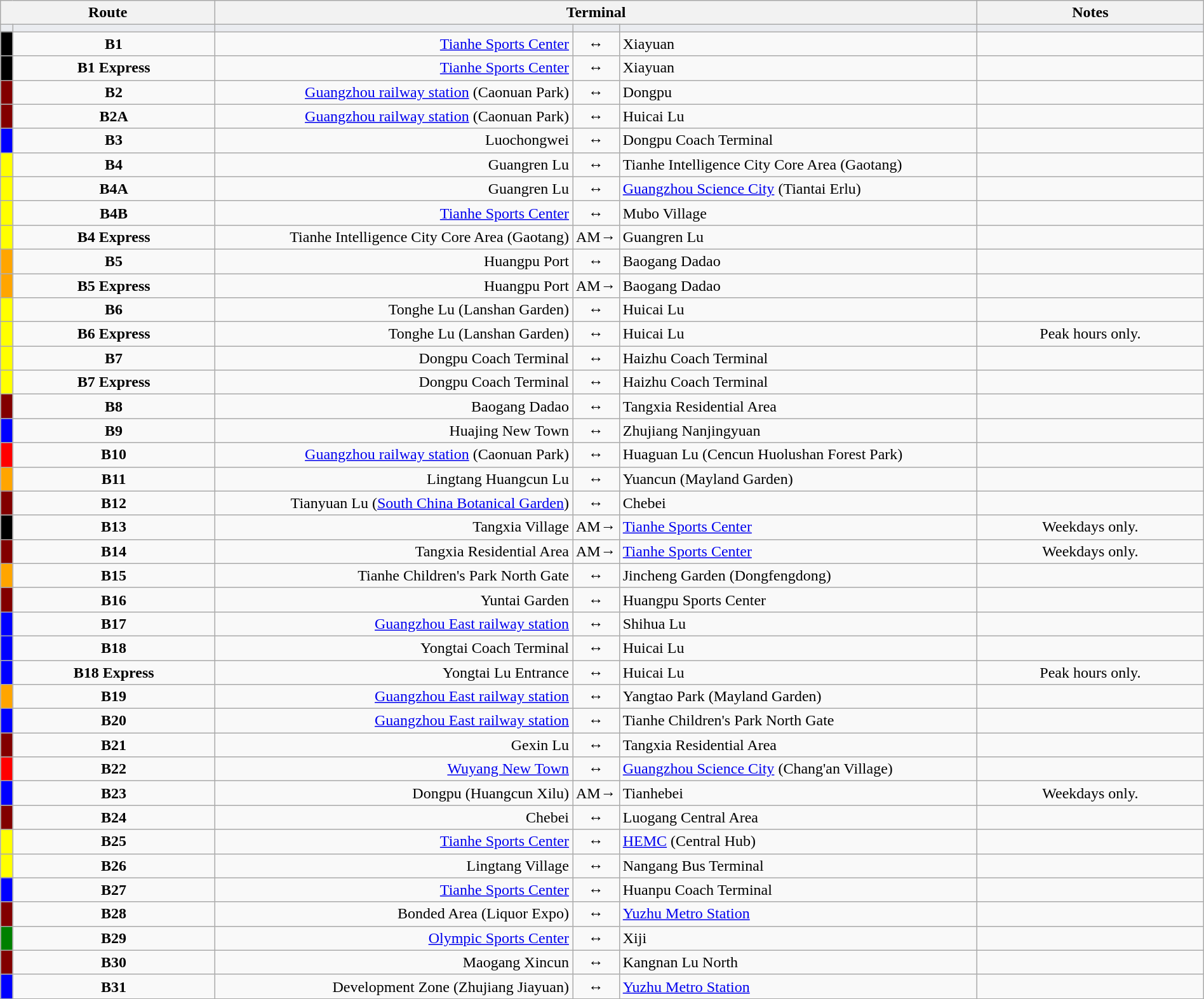<table class="wikitable sortable" style="width:100%; text-align:center;">
<tr>
<th colspan="2" width="18%">Route</th>
<th colspan="3">Terminal</th>
<th width="19%">Notes</th>
</tr>
<tr style="background:#EAECF0" height=0>
<td width="1%"></td>
<td></td>
<td width="30%"></td>
<td></td>
<td width="30%"></td>
<td></td>
</tr>
<tr>
<td style="background:black"></td>
<td><strong>B1</strong></td>
<td align=right><a href='#'>Tianhe Sports Center</a></td>
<td>↔</td>
<td align=left>Xiayuan</td>
<td></td>
</tr>
<tr>
<td style="background:black"></td>
<td><strong>B1 Express</strong></td>
<td align=right><a href='#'>Tianhe Sports Center</a></td>
<td>↔</td>
<td align=left>Xiayuan</td>
<td></td>
</tr>
<tr>
<td style="background:#820000"></td>
<td><strong>B2</strong></td>
<td align=right><a href='#'>Guangzhou railway station</a> (Caonuan Park)</td>
<td>↔</td>
<td align=left>Dongpu</td>
<td></td>
</tr>
<tr>
<td style="background:#820000"></td>
<td><strong>B2A</strong></td>
<td align=right><a href='#'>Guangzhou railway station</a> (Caonuan Park)</td>
<td>↔</td>
<td align=left>Huicai Lu</td>
<td></td>
</tr>
<tr>
<td style="background:blue"></td>
<td><strong>B3</strong></td>
<td align=right>Luochongwei</td>
<td>↔</td>
<td align=left>Dongpu Coach Terminal</td>
<td></td>
</tr>
<tr>
<td style="background:yellow"></td>
<td><strong>B4</strong></td>
<td align=right>Guangren Lu</td>
<td>↔</td>
<td align=left>Tianhe Intelligence City Core Area (Gaotang)</td>
<td></td>
</tr>
<tr>
<td style="background:yellow"></td>
<td><strong>B4A</strong></td>
<td align=right>Guangren Lu</td>
<td>↔</td>
<td align=left><a href='#'>Guangzhou Science City</a> (Tiantai Erlu)</td>
<td></td>
</tr>
<tr>
<td style="background:yellow"></td>
<td><strong>B4B</strong></td>
<td align=right><a href='#'>Tianhe Sports Center</a></td>
<td>↔</td>
<td align=left>Mubo Village</td>
<td></td>
</tr>
<tr>
<td style="background:yellow"></td>
<td><strong>B4 Express</strong></td>
<td align=right>Tianhe Intelligence City Core Area (Gaotang)</td>
<td>AM→</td>
<td align=left>Guangren Lu</td>
<td></td>
</tr>
<tr>
<td style="background:orange"></td>
<td><strong>B5</strong></td>
<td align=right>Huangpu Port</td>
<td>↔</td>
<td align=left>Baogang Dadao</td>
<td></td>
</tr>
<tr>
<td style="background:orange"></td>
<td><strong>B5 Express</strong></td>
<td align=right>Huangpu Port</td>
<td>AM→</td>
<td align=left>Baogang Dadao</td>
<td></td>
</tr>
<tr>
<td style="background:yellow"></td>
<td><strong>B6</strong></td>
<td align=right>Tonghe Lu (Lanshan Garden)</td>
<td>↔</td>
<td align=left>Huicai Lu</td>
<td></td>
</tr>
<tr>
<td style="background:yellow"></td>
<td><strong>B6 Express</strong></td>
<td align=right>Tonghe Lu (Lanshan Garden)</td>
<td>↔</td>
<td align=left>Huicai Lu</td>
<td>Peak hours only.</td>
</tr>
<tr>
<td style="background:yellow"></td>
<td><strong>B7</strong></td>
<td align=right>Dongpu Coach Terminal</td>
<td>↔</td>
<td align=left>Haizhu Coach Terminal</td>
<td></td>
</tr>
<tr>
<td style="background:yellow"></td>
<td><strong>B7 Express</strong></td>
<td align=right>Dongpu Coach Terminal</td>
<td>↔</td>
<td align=left>Haizhu Coach Terminal</td>
<td></td>
</tr>
<tr>
<td style="background:#820000"></td>
<td><strong>B8</strong></td>
<td align=right>Baogang Dadao</td>
<td>↔</td>
<td align=left>Tangxia Residential Area</td>
<td></td>
</tr>
<tr>
<td style="background:blue"></td>
<td><strong>B9</strong></td>
<td align=right>Huajing New Town</td>
<td>↔</td>
<td align=left>Zhujiang Nanjingyuan</td>
<td></td>
</tr>
<tr>
<td style="background:red"></td>
<td><strong>B10</strong></td>
<td align=right><a href='#'>Guangzhou railway station</a> (Caonuan Park)</td>
<td>↔</td>
<td align=left>Huaguan Lu (Cencun Huolushan Forest Park)</td>
<td></td>
</tr>
<tr>
<td style="background:orange"></td>
<td><strong>B11</strong></td>
<td align=right>Lingtang Huangcun Lu</td>
<td>↔</td>
<td align=left>Yuancun (Mayland Garden)</td>
<td></td>
</tr>
<tr>
<td style="background:#820000"></td>
<td><strong>B12</strong></td>
<td align=right>Tianyuan Lu (<a href='#'>South China Botanical Garden</a>)</td>
<td>↔</td>
<td align=left>Chebei</td>
<td></td>
</tr>
<tr>
<td style="background:black"></td>
<td><strong>B13</strong></td>
<td align=right>Tangxia Village</td>
<td>AM→</td>
<td align=left><a href='#'>Tianhe Sports Center</a></td>
<td>Weekdays only.</td>
</tr>
<tr>
<td style="background:#820000"></td>
<td><strong>B14</strong></td>
<td align=right>Tangxia Residential Area</td>
<td>AM→</td>
<td align=left><a href='#'>Tianhe Sports Center</a></td>
<td>Weekdays only.</td>
</tr>
<tr>
<td style="background:orange"></td>
<td><strong>B15</strong></td>
<td align=right>Tianhe Children's Park North Gate</td>
<td>↔</td>
<td align=left>Jincheng Garden (Dongfengdong)</td>
<td></td>
</tr>
<tr>
<td style="background:#820000"></td>
<td><strong>B16</strong></td>
<td align=right>Yuntai Garden</td>
<td>↔</td>
<td align=left>Huangpu Sports Center</td>
<td></td>
</tr>
<tr>
<td style="background:blue"></td>
<td><strong>B17</strong></td>
<td align=right><a href='#'>Guangzhou East railway station</a></td>
<td>↔</td>
<td align=left>Shihua Lu</td>
<td></td>
</tr>
<tr>
<td style="background:blue"></td>
<td><strong>B18</strong></td>
<td align=right>Yongtai Coach Terminal</td>
<td>↔</td>
<td align=left>Huicai Lu</td>
<td></td>
</tr>
<tr>
<td style="background:blue"></td>
<td><strong>B18 Express</strong></td>
<td align=right>Yongtai Lu Entrance</td>
<td>↔</td>
<td align=left>Huicai Lu</td>
<td>Peak hours only.</td>
</tr>
<tr>
<td style="background:orange"></td>
<td><strong>B19</strong></td>
<td align=right><a href='#'>Guangzhou East railway station</a></td>
<td>↔</td>
<td align=left>Yangtao Park (Mayland Garden)</td>
<td></td>
</tr>
<tr>
<td style="background:blue"></td>
<td><strong>B20</strong></td>
<td align=right><a href='#'>Guangzhou East railway station</a></td>
<td>↔</td>
<td align=left>Tianhe Children's Park North Gate</td>
<td></td>
</tr>
<tr>
<td style="background:#820000"></td>
<td><strong>B21</strong></td>
<td align=right>Gexin Lu</td>
<td>↔</td>
<td align=left>Tangxia Residential Area</td>
<td></td>
</tr>
<tr>
<td style="background:red"></td>
<td><strong>B22</strong></td>
<td align=right><a href='#'>Wuyang New Town</a></td>
<td>↔</td>
<td align=left><a href='#'>Guangzhou Science City</a> (Chang'an Village)</td>
<td></td>
</tr>
<tr>
<td style="background:blue"></td>
<td><strong>B23</strong></td>
<td align=right>Dongpu (Huangcun Xilu)</td>
<td>AM→</td>
<td align=left>Tianhebei</td>
<td>Weekdays only.</td>
</tr>
<tr>
<td style="background:#820000"></td>
<td><strong>B24</strong></td>
<td align=right>Chebei</td>
<td>↔</td>
<td align=left>Luogang Central Area</td>
<td></td>
</tr>
<tr>
<td style="background:yellow"></td>
<td><strong>B25</strong></td>
<td align=right><a href='#'>Tianhe Sports Center</a></td>
<td>↔</td>
<td align=left><a href='#'>HEMC</a> (Central Hub)</td>
<td></td>
</tr>
<tr>
<td style="background:yellow"></td>
<td><strong>B26</strong></td>
<td align=right>Lingtang Village</td>
<td>↔</td>
<td align=left>Nangang Bus Terminal</td>
<td></td>
</tr>
<tr>
<td style="background:blue"></td>
<td><strong>B27</strong></td>
<td align=right><a href='#'>Tianhe Sports Center</a></td>
<td>↔</td>
<td align=left>Huanpu Coach Terminal</td>
<td></td>
</tr>
<tr>
<td style="background:#820000"></td>
<td><strong>B28</strong></td>
<td align=right>Bonded Area (Liquor Expo)</td>
<td>↔</td>
<td align=left><a href='#'>Yuzhu Metro Station</a></td>
<td></td>
</tr>
<tr>
<td style="background:green"></td>
<td><strong>B29</strong></td>
<td align=right><a href='#'>Olympic Sports Center</a></td>
<td>↔</td>
<td align=left>Xiji</td>
<td></td>
</tr>
<tr>
<td style="background:#820000"></td>
<td><strong>B30</strong></td>
<td align=right>Maogang Xincun</td>
<td>↔</td>
<td align=left>Kangnan Lu North</td>
<td></td>
</tr>
<tr>
<td style="background:blue"></td>
<td><strong>B31</strong></td>
<td align=right>Development Zone (Zhujiang Jiayuan)</td>
<td>↔</td>
<td align=left><a href='#'>Yuzhu Metro Station</a></td>
<td></td>
</tr>
</table>
